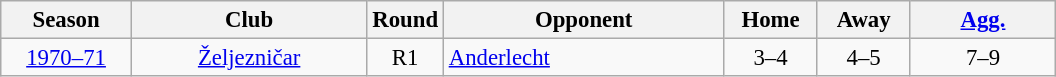<table class="wikitable" style="font-size:95%; text-align: center;">
<tr>
<th width="80">Season</th>
<th width="150">Club</th>
<th width="30">Round</th>
<th width="180">Opponent</th>
<th width="55">Home</th>
<th width="55">Away</th>
<th width="90"><a href='#'>Agg.</a></th>
</tr>
<tr>
<td><a href='#'>1970–71</a></td>
<td><a href='#'>Željezničar</a></td>
<td>R1</td>
<td style="text-align:left"> <a href='#'>Anderlecht</a></td>
<td>3–4</td>
<td>4–5</td>
<td>7–9</td>
</tr>
</table>
